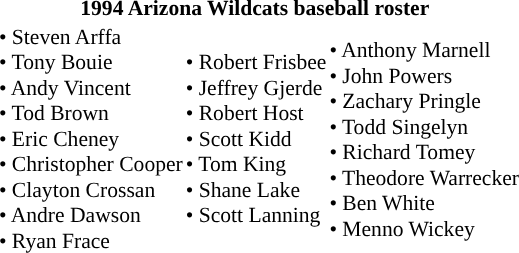<table class="toccolours" style="border-collapse:collapse; font-size:90%;">
<tr>
<th colspan="9">1994 Arizona Wildcats baseball roster</th>
</tr>
<tr>
<td width="03"> </td>
<td valign="top"></td>
<td>• Steven Arffa<br>• Tony Bouie<br>• Andy Vincent<br>• Tod Brown<br>• Eric Cheney<br>• Christopher Cooper<br>• Clayton Crossan<br>• Andre Dawson<br>• Ryan Frace</td>
<td>• Robert Frisbee<br>• Jeffrey Gjerde<br>• Robert Host<br>• Scott Kidd<br>• Tom King<br>• Shane Lake<br>• Scott Lanning</td>
<td>• Anthony Marnell<br>• John Powers<br>• Zachary Pringle<br>• Todd Singelyn<br>• Richard Tomey<br>• Theodore Warrecker<br>• Ben White<br>• Menno Wickey</td>
<td></td>
</tr>
</table>
